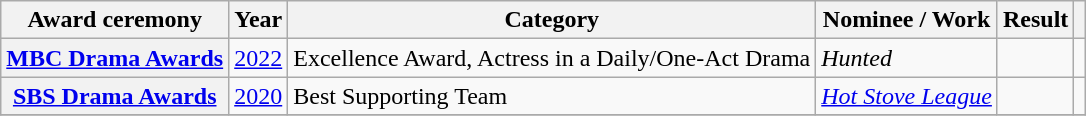<table class="wikitable plainrowheaders sortable">
<tr>
<th scope="col">Award ceremony</th>
<th scope="col">Year</th>
<th scope="col">Category</th>
<th scope="col">Nominee / Work</th>
<th scope="col">Result</th>
<th scope="col" class="unsortable"></th>
</tr>
<tr>
<th scope="row"><a href='#'>MBC Drama Awards</a></th>
<td><a href='#'>2022</a></td>
<td>Excellence Award, Actress in a Daily/One-Act Drama</td>
<td><em>Hunted</em></td>
<td></td>
<td></td>
</tr>
<tr>
<th scope="row"  rowspan="1"><a href='#'>SBS Drama Awards</a></th>
<td><a href='#'>2020</a></td>
<td>Best Supporting Team </td>
<td><em><a href='#'>Hot Stove League</a></em></td>
<td></td>
<td></td>
</tr>
<tr>
</tr>
</table>
